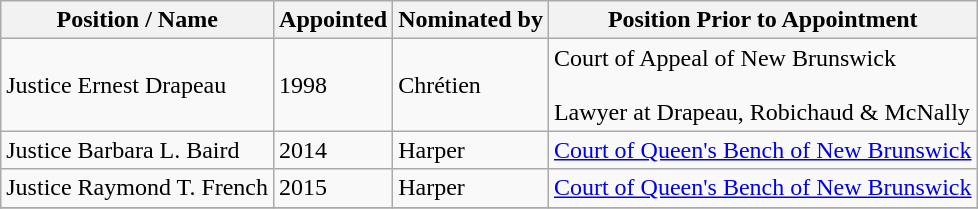<table class="wikitable sortable">
<tr>
<th>Position / Name</th>
<th>Appointed</th>
<th>Nominated by</th>
<th>Position Prior to Appointment</th>
</tr>
<tr>
<td>Justice Ernest Drapeau</td>
<td>1998</td>
<td>Chrétien</td>
<td>Court of Appeal of New Brunswick<br><br>Lawyer at Drapeau, Robichaud & McNally</td>
</tr>
<tr>
<td>Justice Barbara L. Baird</td>
<td>2014</td>
<td>Harper</td>
<td><a href='#'>Court of Queen's Bench of New Brunswick</a></td>
</tr>
<tr>
<td>Justice Raymond T. French</td>
<td>2015</td>
<td>Harper</td>
<td><a href='#'>Court of Queen's Bench of New Brunswick</a></td>
</tr>
<tr>
</tr>
</table>
